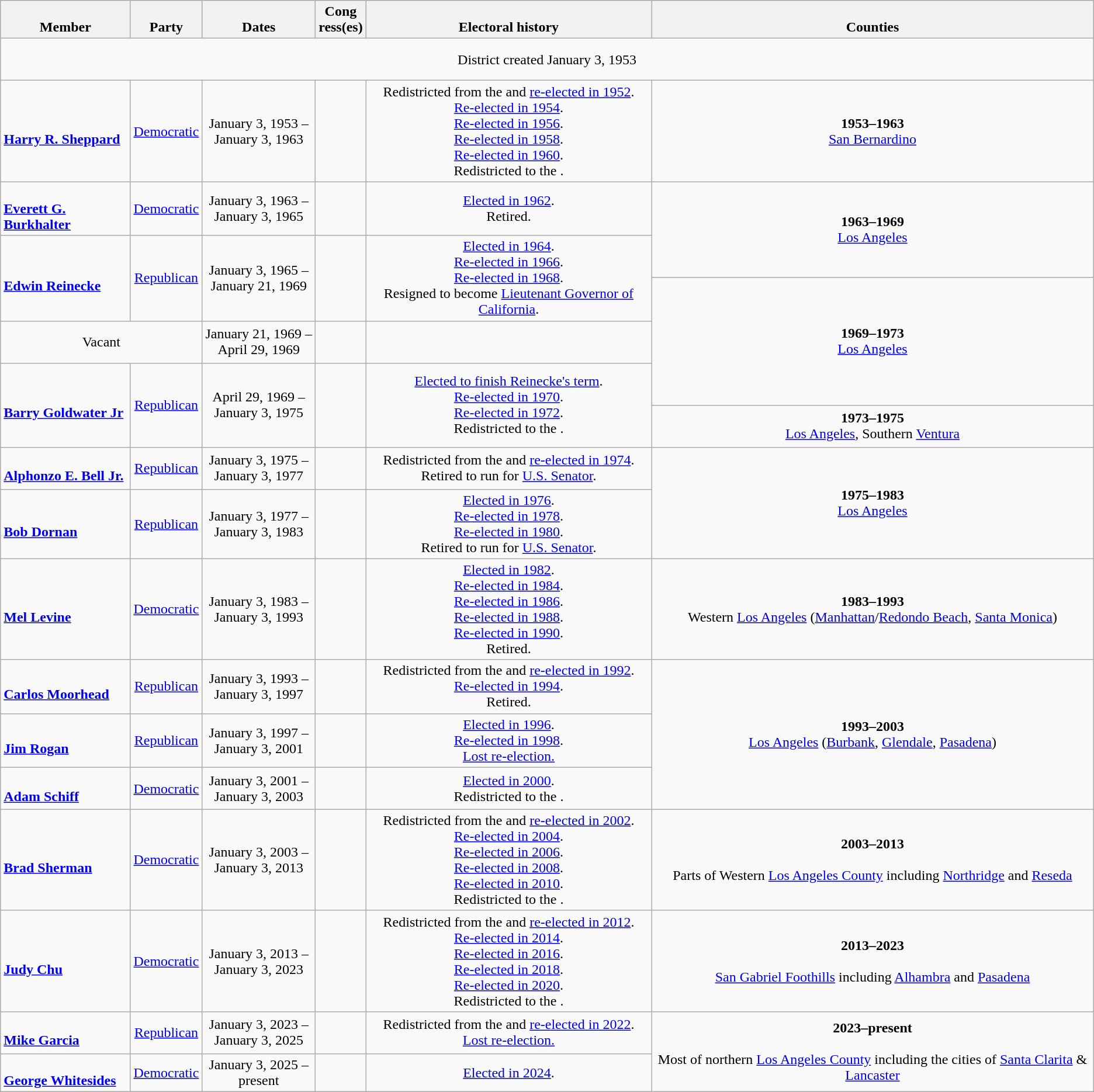<table class=wikitable style="text-align:center">
<tr valign=bottom>
<th>Member</th>
<th>Party</th>
<th>Dates</th>
<th>Cong<br>ress(es)</th>
<th>Electoral history</th>
<th>Counties</th>
</tr>
<tr style="height:3em">
<td colspan=6>District created January 3, 1953</td>
</tr>
<tr style="height:3em">
<td align=left><br><strong><a href='#'>Harry R. Sheppard</a></strong><br></td>
<td><a href='#'>Democratic</a></td>
<td nowrap>January 3, 1953 –<br>January 3, 1963</td>
<td></td>
<td>Redistricted from the  and <a href='#'>re-elected in 1952</a>.<br><a href='#'>Re-elected in 1954</a>.<br><a href='#'>Re-elected in 1956</a>.<br><a href='#'>Re-elected in 1958</a>.<br><a href='#'>Re-elected in 1960</a>.<br>Redistricted to the .</td>
<td><strong>1953–1963</strong><br><a href='#'>San Bernardino</a></td>
</tr>
<tr style="height:3em">
<td align=left><br><strong><a href='#'>Everett G. Burkhalter</a></strong><br></td>
<td><a href='#'>Democratic</a></td>
<td nowrap>January 3, 1963 –<br>January 3, 1965</td>
<td></td>
<td><a href='#'>Elected in 1962</a>.<br>Retired.</td>
<td rowspan=2><strong>1963–1969</strong><br><a href='#'>Los Angeles</a></td>
</tr>
<tr style="height:3em">
<td rowspan=2 align=left><br><strong><a href='#'>Edwin Reinecke</a></strong><br></td>
<td rowspan=2 ><a href='#'>Republican</a></td>
<td rowspan=2 nowrap>January 3, 1965 –<br>January 21, 1969</td>
<td rowspan=2></td>
<td rowspan=2><a href='#'>Elected in 1964</a>.<br><a href='#'>Re-elected in 1966</a>.<br><a href='#'>Re-elected in 1968</a>.<br>Resigned to become <a href='#'>Lieutenant Governor of California</a>.</td>
</tr>
<tr style="height:3em">
<td rowspan=3><strong>1969–1973</strong><br><a href='#'>Los Angeles</a></td>
</tr>
<tr style="height:3em">
<td colspan=2>Vacant</td>
<td nowrap>January 21, 1969 –<br>April 29, 1969</td>
<td></td>
</tr>
<tr style="height:3em">
<td rowspan=2 align=left><br><strong><a href='#'>Barry Goldwater Jr</a></strong><br></td>
<td rowspan=2 ><a href='#'>Republican</a></td>
<td rowspan=2 nowrap>April 29, 1969 –<br>January 3, 1975</td>
<td rowspan=2></td>
<td rowspan=2><a href='#'>Elected to finish Reinecke's term</a>.<br><a href='#'>Re-elected in 1970</a>.<br><a href='#'>Re-elected in 1972</a>.<br>Redistricted to the .</td>
</tr>
<tr style="height:3em">
<td><strong>1973–1975</strong><br><a href='#'>Los Angeles</a>, Southern <a href='#'>Ventura</a></td>
</tr>
<tr style="height:3em">
<td align=left><br><strong><a href='#'>Alphonzo E. Bell Jr.</a></strong><br></td>
<td><a href='#'>Republican</a></td>
<td nowrap>January 3, 1975 –<br>January 3, 1977</td>
<td></td>
<td>Redistricted from the  and <a href='#'>re-elected in 1974</a>.<br>Retired to run for <a href='#'>U.S. Senator</a>.</td>
<td rowspan=2><strong>1975–1983</strong><br><a href='#'>Los Angeles</a></td>
</tr>
<tr style="height:3em">
<td align=left><br><strong><a href='#'>Bob Dornan</a></strong><br></td>
<td><a href='#'>Republican</a></td>
<td nowrap>January 3, 1977 –<br>January 3, 1983</td>
<td></td>
<td><a href='#'>Elected in 1976</a>.<br><a href='#'>Re-elected in 1978</a>.<br><a href='#'>Re-elected in 1980</a>.<br>Retired to run for <a href='#'>U.S. Senator</a>.</td>
</tr>
<tr style="height:3em">
<td align=left><br><strong><a href='#'>Mel Levine</a></strong><br></td>
<td><a href='#'>Democratic</a></td>
<td nowrap>January 3, 1983 –<br>January 3, 1993</td>
<td></td>
<td><a href='#'>Elected in 1982</a>.<br><a href='#'>Re-elected in 1984</a>.<br><a href='#'>Re-elected in 1986</a>.<br><a href='#'>Re-elected in 1988</a>.<br><a href='#'>Re-elected in 1990</a>.<br>Retired.</td>
<td><strong>1983–1993</strong><br>Western <a href='#'>Los Angeles</a> (<a href='#'>Manhattan</a>/<a href='#'>Redondo Beach</a>, <a href='#'>Santa Monica</a>)</td>
</tr>
<tr style="height:3em">
<td align=left><br><strong><a href='#'>Carlos Moorhead</a></strong><br></td>
<td><a href='#'>Republican</a></td>
<td nowrap>January 3, 1993 –<br>January 3, 1997</td>
<td></td>
<td>Redistricted from the  and <a href='#'>re-elected in 1992</a>.<br><a href='#'>Re-elected in 1994</a>.<br>Retired.</td>
<td rowspan=3><strong>1993–2003</strong><br><a href='#'>Los Angeles</a> (<a href='#'>Burbank</a>, <a href='#'>Glendale</a>, <a href='#'>Pasadena</a>)</td>
</tr>
<tr style="height:3em">
<td align=left><br><strong><a href='#'>Jim Rogan</a></strong><br></td>
<td><a href='#'>Republican</a></td>
<td nowrap>January 3, 1997 –<br>January 3, 2001</td>
<td></td>
<td><a href='#'>Elected in 1996</a>.<br><a href='#'>Re-elected in 1998</a>.<br><a href='#'>Lost re-election.</a></td>
</tr>
<tr style="height:3em">
<td align=left><br><strong><a href='#'>Adam Schiff</a></strong><br></td>
<td><a href='#'>Democratic</a></td>
<td nowrap>January 3, 2001 –<br>January 3, 2003</td>
<td></td>
<td><a href='#'>Elected in 2000</a>.<br>Redistricted to the .</td>
</tr>
<tr style="height:3em">
<td align=left><br><strong><a href='#'>Brad Sherman</a></strong><br></td>
<td><a href='#'>Democratic</a></td>
<td nowrap>January 3, 2003 –<br>January 3, 2013</td>
<td></td>
<td>Redistricted from the  and <a href='#'>re-elected in 2002</a>.<br><a href='#'>Re-elected in 2004</a>.<br><a href='#'>Re-elected in 2006</a>.<br><a href='#'>Re-elected in 2008</a>.<br><a href='#'>Re-elected in 2010</a>.<br>Redistricted to the .</td>
<td><strong>2003–2013</strong><br><br>Parts of Western <a href='#'>Los Angeles County</a> including <a href='#'>Northridge</a> and <a href='#'>Reseda</a></td>
</tr>
<tr style="height:3em">
<td align=left><br><strong><a href='#'>Judy Chu</a></strong><br></td>
<td><a href='#'>Democratic</a></td>
<td nowrap>January 3, 2013 –<br>January 3, 2023</td>
<td></td>
<td>Redistricted from the  and <a href='#'>re-elected in 2012</a>.<br><a href='#'>Re-elected in 2014</a>.<br><a href='#'>Re-elected in 2016</a>.<br><a href='#'>Re-elected in 2018</a>.<br><a href='#'>Re-elected in 2020</a>.<br>Redistricted to the .</td>
<td><strong>2013–2023</strong><br><br><a href='#'>San Gabriel Foothills</a> including <a href='#'>Alhambra</a> and <a href='#'>Pasadena</a></td>
</tr>
<tr style="height:3em">
<td align=left><br><strong><a href='#'>Mike Garcia</a></strong><br></td>
<td><a href='#'>Republican</a></td>
<td nowrap>January 3, 2023 –<br>January 3, 2025</td>
<td></td>
<td>Redistricted from the  and <a href='#'>re-elected in 2022</a>.<br><a href='#'>Lost re-election.</a></td>
<td rowspan="2"><strong>2023–present</strong><br><br>Most of northern <a href='#'>Los Angeles County</a> including the cities of <a href='#'>Santa Clarita</a> & <a href='#'>Lancaster</a></td>
</tr>
<tr>
<td align=left><br><strong><a href='#'>George Whitesides</a></strong> <br></td>
<td><a href='#'>Democratic</a></td>
<td>January 3, 2025 –<br>present</td>
<td></td>
<td><a href='#'>Elected in 2024</a>.</td>
</tr>
</table>
